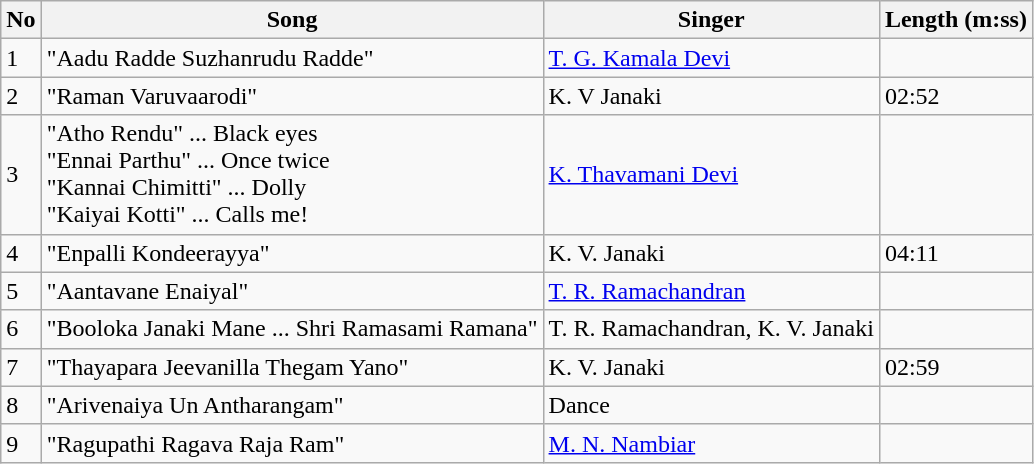<table class="wikitable">
<tr>
<th>No</th>
<th>Song</th>
<th>Singer</th>
<th>Length (m:ss)</th>
</tr>
<tr>
<td>1</td>
<td>"Aadu Radde Suzhanrudu Radde"</td>
<td><a href='#'>T. G. Kamala Devi</a></td>
<td></td>
</tr>
<tr>
<td>2</td>
<td>"Raman Varuvaarodi"</td>
<td>K. V Janaki</td>
<td>02:52</td>
</tr>
<tr>
<td>3</td>
<td>"Atho Rendu" ... Black eyes<br>"Ennai Parthu" ... Once twice<br>"Kannai Chimitti" ... Dolly<br>"Kaiyai Kotti" ... Calls me!</td>
<td><a href='#'>K. Thavamani Devi</a></td>
<td></td>
</tr>
<tr>
<td>4</td>
<td>"Enpalli Kondeerayya"</td>
<td>K. V. Janaki</td>
<td>04:11</td>
</tr>
<tr>
<td>5</td>
<td>"Aantavane Enaiyal"</td>
<td><a href='#'>T. R. Ramachandran</a></td>
<td></td>
</tr>
<tr>
<td>6</td>
<td>"Booloka Janaki Mane ... Shri Ramasami Ramana"</td>
<td>T. R. Ramachandran, K. V. Janaki</td>
<td></td>
</tr>
<tr>
<td>7</td>
<td>"Thayapara Jeevanilla Thegam Yano"</td>
<td>K. V. Janaki</td>
<td>02:59</td>
</tr>
<tr>
<td>8</td>
<td>"Arivenaiya Un Antharangam"</td>
<td>Dance</td>
<td></td>
</tr>
<tr>
<td>9</td>
<td>"Ragupathi Ragava Raja Ram"</td>
<td><a href='#'>M. N. Nambiar</a></td>
<td></td>
</tr>
</table>
